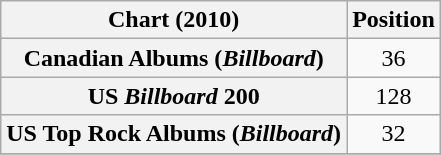<table class="wikitable sortable plainrowheaders" style="text-align:center">
<tr>
<th scope="col">Chart (2010)</th>
<th scope="col">Position</th>
</tr>
<tr>
<th scope="row">Canadian Albums (<em>Billboard</em>)</th>
<td>36</td>
</tr>
<tr>
<th scope="row">US <em>Billboard</em> 200</th>
<td>128</td>
</tr>
<tr>
<th scope="row">US Top Rock Albums (<em>Billboard</em>)</th>
<td>32</td>
</tr>
<tr>
</tr>
</table>
